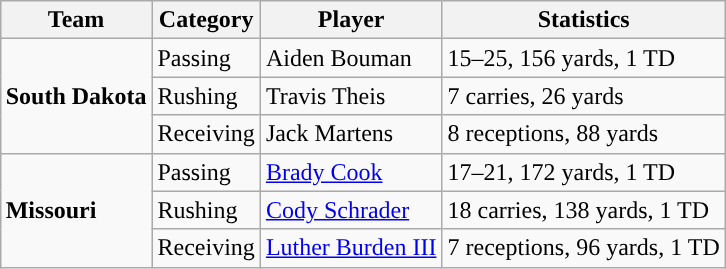<table class="wikitable" style="float: right;">
<tr>
<th>Team</th>
<th>Category</th>
<th>Player</th>
<th>Statistics</th>
</tr>
<tr>
<td rowspan=3><strong>South Dakota</strong></td>
<td>Passing</td>
<td>Aiden Bouman</td>
<td>15–25, 156 yards, 1 TD</td>
</tr>
<tr>
<td>Rushing</td>
<td>Travis Theis</td>
<td>7 carries, 26 yards</td>
</tr>
<tr>
<td>Receiving</td>
<td>Jack Martens</td>
<td>8 receptions, 88 yards</td>
</tr>
<tr>
<td rowspan=3><strong>Missouri</strong></td>
<td>Passing</td>
<td><a href='#'>Brady Cook</a></td>
<td>17–21, 172 yards, 1 TD</td>
</tr>
<tr>
<td>Rushing</td>
<td><a href='#'>Cody Schrader</a></td>
<td>18 carries, 138 yards, 1 TD</td>
</tr>
<tr>
<td>Receiving</td>
<td><a href='#'>Luther Burden III</a></td>
<td>7 receptions, 96 yards, 1 TD</td>
</tr>
</table>
